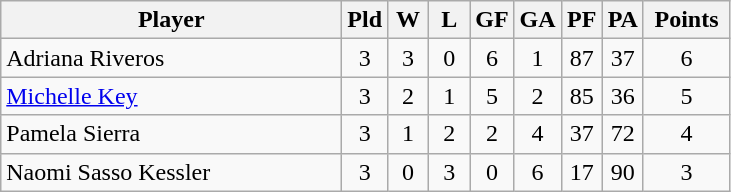<table class=wikitable style="text-align:center">
<tr>
<th width=220>Player</th>
<th width=20>Pld</th>
<th width=20>W</th>
<th width=20>L</th>
<th width=20>GF</th>
<th width=20>GA</th>
<th width=20>PF</th>
<th width=20>PA</th>
<th width=50>Points</th>
</tr>
<tr>
<td align=left> Adriana Riveros</td>
<td>3</td>
<td>3</td>
<td>0</td>
<td>6</td>
<td>1</td>
<td>87</td>
<td>37</td>
<td>6</td>
</tr>
<tr>
<td align=left> <a href='#'>Michelle Key</a></td>
<td>3</td>
<td>2</td>
<td>1</td>
<td>5</td>
<td>2</td>
<td>85</td>
<td>36</td>
<td>5</td>
</tr>
<tr>
<td align=left> Pamela Sierra</td>
<td>3</td>
<td>1</td>
<td>2</td>
<td>2</td>
<td>4</td>
<td>37</td>
<td>72</td>
<td>4</td>
</tr>
<tr>
<td align=left> Naomi Sasso Kessler</td>
<td>3</td>
<td>0</td>
<td>3</td>
<td>0</td>
<td>6</td>
<td>17</td>
<td>90</td>
<td>3</td>
</tr>
</table>
